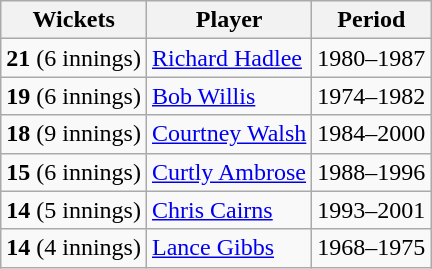<table class="wikitable">
<tr>
<th>Wickets</th>
<th>Player</th>
<th>Period</th>
</tr>
<tr>
<td><strong>21</strong> (6 innings)</td>
<td> <a href='#'>Richard Hadlee</a></td>
<td>1980–1987</td>
</tr>
<tr>
<td><strong>19</strong> (6 innings)</td>
<td> <a href='#'>Bob Willis</a></td>
<td>1974–1982</td>
</tr>
<tr>
<td><strong>18</strong> (9 innings)</td>
<td> <a href='#'>Courtney Walsh</a></td>
<td>1984–2000</td>
</tr>
<tr>
<td><strong>15</strong> (6 innings)</td>
<td> <a href='#'>Curtly Ambrose</a></td>
<td>1988–1996</td>
</tr>
<tr>
<td><strong>14</strong> (5 innings)</td>
<td> <a href='#'>Chris Cairns</a></td>
<td>1993–2001</td>
</tr>
<tr>
<td><strong>14</strong> (4 innings)</td>
<td> <a href='#'>Lance Gibbs</a></td>
<td>1968–1975</td>
</tr>
</table>
